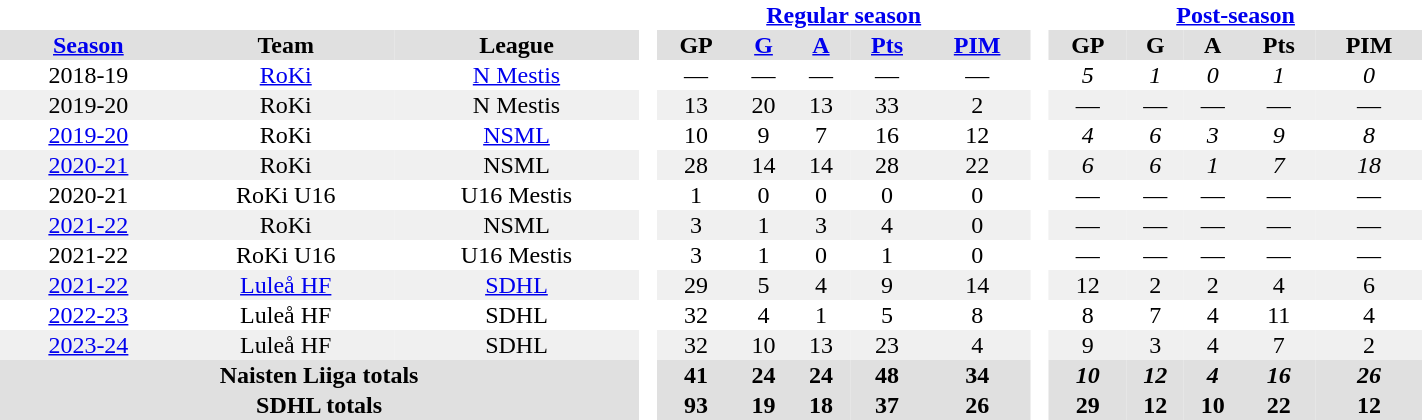<table border="0" cellpadding="1" cellspacing="0" width="75%" style="text-align:center">
<tr>
<th colspan="3" bgcolor="#ffffff"> </th>
<th rowspan="86" bgcolor="#ffffff"> </th>
<th colspan="5"><a href='#'>Regular season</a></th>
<th rowspan="86" bgcolor="#ffffff"> </th>
<th colspan="5"><a href='#'>Post-season</a></th>
</tr>
<tr bgcolor="#e0e0e0">
<th><a href='#'>Season</a></th>
<th>Team</th>
<th>League</th>
<th>GP</th>
<th><a href='#'>G</a></th>
<th><a href='#'>A</a></th>
<th><a href='#'>Pts</a></th>
<th><a href='#'>PIM</a></th>
<th>GP</th>
<th>G</th>
<th>A</th>
<th>Pts</th>
<th>PIM</th>
</tr>
<tr>
<td>2018-19</td>
<td><a href='#'>RoKi</a></td>
<td><a href='#'>N Mestis</a></td>
<td>—</td>
<td>—</td>
<td>—</td>
<td>—</td>
<td>—</td>
<td><em>5</em></td>
<td><em>1</em></td>
<td><em>0</em></td>
<td><em>1</em></td>
<td><em>0</em></td>
</tr>
<tr bgcolor="#f0f0f0">
<td>2019-20</td>
<td>RoKi</td>
<td>N Mestis</td>
<td>13</td>
<td>20</td>
<td>13</td>
<td>33</td>
<td>2</td>
<td>—</td>
<td>—</td>
<td>—</td>
<td>—</td>
<td>—</td>
</tr>
<tr>
<td><a href='#'>2019-20</a></td>
<td>RoKi</td>
<td><a href='#'>NSML</a></td>
<td>10</td>
<td>9</td>
<td>7</td>
<td>16</td>
<td>12</td>
<td><em>4</em></td>
<td><em>6</em></td>
<td><em>3</em></td>
<td><em>9</em></td>
<td><em>8</em></td>
</tr>
<tr bgcolor="#f0f0f0">
<td><a href='#'>2020-21</a></td>
<td>RoKi</td>
<td>NSML</td>
<td>28</td>
<td>14</td>
<td>14</td>
<td>28</td>
<td>22</td>
<td><em>6</em></td>
<td><em>6</em></td>
<td><em>1</em></td>
<td><em>7</em></td>
<td><em>18</em></td>
</tr>
<tr>
<td>2020-21</td>
<td>RoKi U16</td>
<td>U16 Mestis</td>
<td>1</td>
<td>0</td>
<td>0</td>
<td>0</td>
<td>0</td>
<td>—</td>
<td>—</td>
<td>—</td>
<td>—</td>
<td>—</td>
</tr>
<tr bgcolor="#f0f0f0">
<td><a href='#'>2021-22</a></td>
<td>RoKi</td>
<td>NSML</td>
<td>3</td>
<td>1</td>
<td>3</td>
<td>4</td>
<td>0</td>
<td>—</td>
<td>—</td>
<td>—</td>
<td>—</td>
<td>—</td>
</tr>
<tr>
<td>2021-22</td>
<td>RoKi U16</td>
<td>U16 Mestis</td>
<td>3</td>
<td>1</td>
<td>0</td>
<td>1</td>
<td>0</td>
<td>—</td>
<td>—</td>
<td>—</td>
<td>—</td>
<td>—</td>
</tr>
<tr bgcolor="#f0f0f0">
<td><a href='#'>2021-22</a></td>
<td><a href='#'>Luleå HF</a></td>
<td><a href='#'>SDHL</a></td>
<td>29</td>
<td>5</td>
<td>4</td>
<td>9</td>
<td>14</td>
<td>12</td>
<td>2</td>
<td>2</td>
<td>4</td>
<td>6</td>
</tr>
<tr>
<td><a href='#'>2022-23</a></td>
<td>Luleå HF</td>
<td>SDHL</td>
<td>32</td>
<td>4</td>
<td>1</td>
<td>5</td>
<td>8</td>
<td>8</td>
<td>7</td>
<td>4</td>
<td>11</td>
<td>4</td>
</tr>
<tr bgcolor="#f0f0f0">
<td><a href='#'>2023-24</a></td>
<td>Luleå HF</td>
<td>SDHL</td>
<td>32</td>
<td>10</td>
<td>13</td>
<td>23</td>
<td>4</td>
<td>9</td>
<td>3</td>
<td>4</td>
<td>7</td>
<td>2</td>
</tr>
<tr bgcolor="#e0e0e0">
<th colspan="3">Naisten Liiga totals</th>
<th>41</th>
<th>24</th>
<th>24</th>
<th>48</th>
<th>34</th>
<th><em>10</em></th>
<th><em>12</em></th>
<th><em>4</em></th>
<th><em>16</em></th>
<th><em>26</em></th>
</tr>
<tr bgcolor="#e0e0e0">
<th colspan="3">SDHL totals</th>
<th>93</th>
<th>19</th>
<th>18</th>
<th>37</th>
<th>26</th>
<th>29</th>
<th>12</th>
<th>10</th>
<th>22</th>
<th>12</th>
</tr>
</table>
